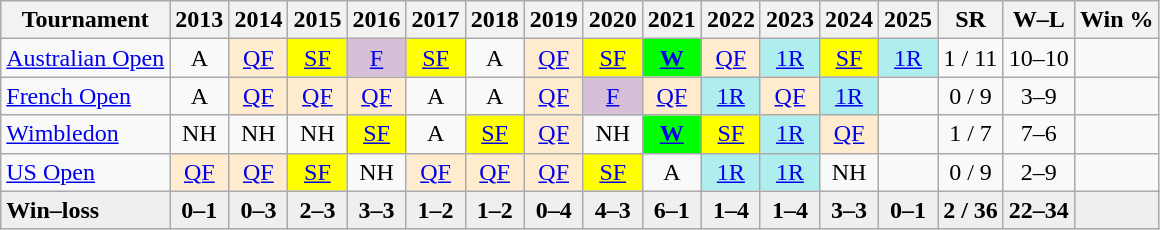<table class=wikitable style=text-align:center>
<tr>
<th>Tournament</th>
<th>2013</th>
<th>2014</th>
<th>2015</th>
<th>2016</th>
<th>2017</th>
<th>2018</th>
<th>2019</th>
<th>2020</th>
<th>2021</th>
<th>2022</th>
<th>2023</th>
<th>2024</th>
<th>2025</th>
<th>SR</th>
<th>W–L</th>
<th>Win %</th>
</tr>
<tr>
<td alight=left><a href='#'>Australian Open</a></td>
<td>A</td>
<td bgcolor=ffebcd><a href='#'>QF</a></td>
<td bgcolor="yellow"><a href='#'>SF</a></td>
<td bgcolor="thistle"><a href='#'>F</a></td>
<td bgcolor="yellow"><a href='#'>SF</a></td>
<td>A</td>
<td bgcolor=ffebcd><a href='#'>QF</a></td>
<td bgcolor="yellow"><a href='#'>SF</a></td>
<td bgcolor="lime"><a href='#'><strong>W</strong></a></td>
<td bgcolor=ffebcd><a href='#'>QF</a></td>
<td bgcolor=#afeeee><a href='#'>1R</a></td>
<td bgcolor="yellow"><a href='#'>SF</a></td>
<td bgcolor=#afeeee><a href='#'>1R</a></td>
<td>1 / 11</td>
<td>10–10</td>
<td></td>
</tr>
<tr>
<td align=left><a href='#'>French Open</a></td>
<td>A</td>
<td bgcolor=ffebcd><a href='#'>QF</a></td>
<td bgcolor=ffebcd><a href='#'>QF</a></td>
<td bgcolor=ffebcd><a href='#'>QF</a></td>
<td>A</td>
<td>A</td>
<td bgcolor=ffebcd><a href='#'>QF</a></td>
<td bgcolor="thistle"><a href='#'>F</a></td>
<td bgcolor=ffebcd><a href='#'>QF</a></td>
<td bgcolor=#afeeee><a href='#'>1R</a></td>
<td bgcolor=ffebcd><a href='#'>QF</a></td>
<td bgcolor=#afeeee><a href='#'>1R</a></td>
<td></td>
<td>0 / 9</td>
<td>3–9</td>
<td></td>
</tr>
<tr>
<td align=left><a href='#'>Wimbledon</a></td>
<td>NH</td>
<td>NH</td>
<td>NH</td>
<td bgcolor="yellow"><a href='#'>SF</a></td>
<td>A</td>
<td bgcolor="yellow"><a href='#'>SF</a></td>
<td bgcolor=ffebcd><a href='#'>QF</a></td>
<td>NH</td>
<td bgcolor=lime><a href='#'><strong>W</strong></a></td>
<td bgcolor="yellow"><a href='#'>SF</a></td>
<td bgcolor=#afeeee><a href='#'>1R</a></td>
<td bgcolor=ffebcd><a href='#'>QF</a></td>
<td></td>
<td>1 / 7</td>
<td>7–6</td>
<td></td>
</tr>
<tr>
<td align=left><a href='#'>US Open</a></td>
<td bgcolor=ffebcd><a href='#'>QF</a></td>
<td bgcolor=ffebcd><a href='#'>QF</a></td>
<td bgcolor="yellow"><a href='#'>SF</a></td>
<td>NH</td>
<td bgcolor=ffebcd><a href='#'>QF</a></td>
<td bgcolor=ffebcd><a href='#'>QF</a></td>
<td bgcolor=ffebcd><a href='#'>QF</a></td>
<td bgcolor="yellow"><a href='#'>SF</a></td>
<td>A</td>
<td bgcolor=#afeeee><a href='#'>1R</a></td>
<td bgcolor=#afeeee><a href='#'>1R</a></td>
<td>NH</td>
<td></td>
<td>0 / 9</td>
<td>2–9</td>
<td></td>
</tr>
<tr style="font-weight:bold; background:#efefef;">
<td style="text-align:left">Win–loss</td>
<td>0–1</td>
<td>0–3</td>
<td>2–3</td>
<td>3–3</td>
<td>1–2</td>
<td>1–2</td>
<td>0–4</td>
<td>4–3</td>
<td>6–1</td>
<td>1–4</td>
<td>1–4</td>
<td>3–3</td>
<td>0–1</td>
<td>2 / 36</td>
<td>22–34</td>
<td></td>
</tr>
</table>
